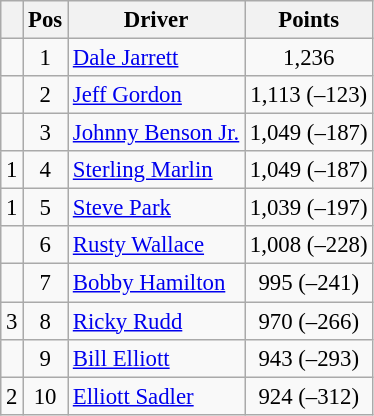<table class="wikitable" style="font-size: 95%;">
<tr>
<th></th>
<th>Pos</th>
<th>Driver</th>
<th>Points</th>
</tr>
<tr>
<td align="left"></td>
<td style="text-align:center;">1</td>
<td><a href='#'>Dale Jarrett</a></td>
<td style="text-align:center;">1,236</td>
</tr>
<tr>
<td align="left"></td>
<td style="text-align:center;">2</td>
<td><a href='#'>Jeff Gordon</a></td>
<td style="text-align:center;">1,113 (–123)</td>
</tr>
<tr>
<td align="left"></td>
<td style="text-align:center;">3</td>
<td><a href='#'>Johnny Benson Jr.</a></td>
<td style="text-align:center;">1,049 (–187)</td>
</tr>
<tr>
<td align="left"> 1</td>
<td style="text-align:center;">4</td>
<td><a href='#'>Sterling Marlin</a></td>
<td style="text-align:center;">1,049 (–187)</td>
</tr>
<tr>
<td align="left"> 1</td>
<td style="text-align:center;">5</td>
<td><a href='#'>Steve Park</a></td>
<td style="text-align:center;">1,039 (–197)</td>
</tr>
<tr>
<td align="left"></td>
<td style="text-align:center;">6</td>
<td><a href='#'>Rusty Wallace</a></td>
<td style="text-align:center;">1,008 (–228)</td>
</tr>
<tr>
<td align="left"></td>
<td style="text-align:center;">7</td>
<td><a href='#'>Bobby Hamilton</a></td>
<td style="text-align:center;">995 (–241)</td>
</tr>
<tr>
<td align="left"> 3</td>
<td style="text-align:center;">8</td>
<td><a href='#'>Ricky Rudd</a></td>
<td style="text-align:center;">970 (–266)</td>
</tr>
<tr>
<td align="left"></td>
<td style="text-align:center;">9</td>
<td><a href='#'>Bill Elliott</a></td>
<td style="text-align:center;">943 (–293)</td>
</tr>
<tr>
<td align="left"> 2</td>
<td style="text-align:center;">10</td>
<td><a href='#'>Elliott Sadler</a></td>
<td style="text-align:center;">924 (–312)</td>
</tr>
</table>
